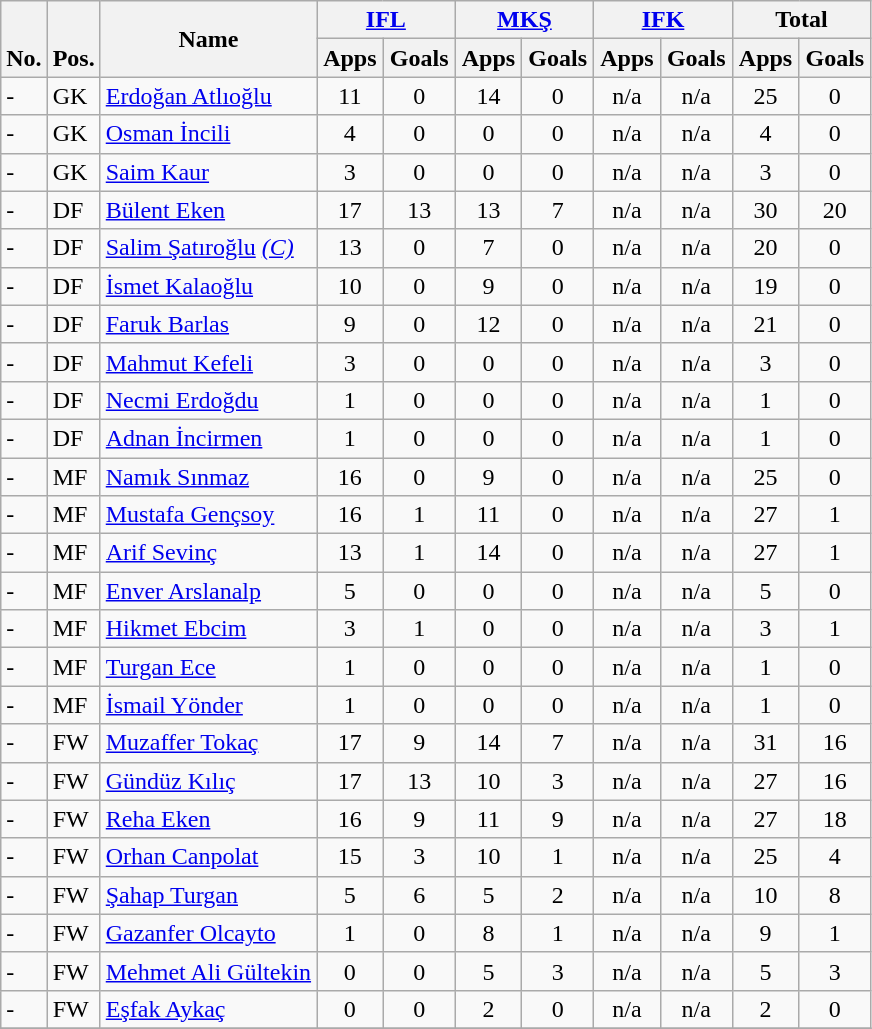<table class="wikitable" style="text-align:center">
<tr>
<th rowspan="2" valign="bottom">No.</th>
<th rowspan="2" valign="bottom">Pos.</th>
<th rowspan="2">Name</th>
<th colspan="2" width="85"><a href='#'>IFL</a></th>
<th colspan="2" width="85"><a href='#'>MKŞ</a></th>
<th colspan="2" width="85"><a href='#'>IFK</a></th>
<th colspan="2" width="85">Total</th>
</tr>
<tr>
<th>Apps</th>
<th>Goals</th>
<th>Apps</th>
<th>Goals</th>
<th>Apps</th>
<th>Goals</th>
<th>Apps</th>
<th>Goals</th>
</tr>
<tr>
<td align="left">-</td>
<td align="left">GK</td>
<td align="left"> <a href='#'>Erdoğan Atlıoğlu</a></td>
<td>11</td>
<td>0</td>
<td>14</td>
<td>0</td>
<td>n/a</td>
<td>n/a</td>
<td>25</td>
<td>0</td>
</tr>
<tr>
<td align="left">-</td>
<td align="left">GK</td>
<td align="left"> <a href='#'>Osman İncili</a></td>
<td>4</td>
<td>0</td>
<td>0</td>
<td>0</td>
<td>n/a</td>
<td>n/a</td>
<td>4</td>
<td>0</td>
</tr>
<tr>
<td align="left">-</td>
<td align="left">GK</td>
<td align="left"> <a href='#'>Saim Kaur</a></td>
<td>3</td>
<td>0</td>
<td>0</td>
<td>0</td>
<td>n/a</td>
<td>n/a</td>
<td>3</td>
<td>0</td>
</tr>
<tr>
<td align="left">-</td>
<td align="left">DF</td>
<td align="left"> <a href='#'>Bülent Eken</a></td>
<td>17</td>
<td>13</td>
<td>13</td>
<td>7</td>
<td>n/a</td>
<td>n/a</td>
<td>30</td>
<td>20</td>
</tr>
<tr>
<td align="left">-</td>
<td align="left">DF</td>
<td align="left"> <a href='#'>Salim Şatıroğlu</a> <em><a href='#'>(C)</a></em></td>
<td>13</td>
<td>0</td>
<td>7</td>
<td>0</td>
<td>n/a</td>
<td>n/a</td>
<td>20</td>
<td>0</td>
</tr>
<tr>
<td align="left">-</td>
<td align="left">DF</td>
<td align="left"> <a href='#'>İsmet Kalaoğlu</a></td>
<td>10</td>
<td>0</td>
<td>9</td>
<td>0</td>
<td>n/a</td>
<td>n/a</td>
<td>19</td>
<td>0</td>
</tr>
<tr>
<td align="left">-</td>
<td align="left">DF</td>
<td align="left"> <a href='#'>Faruk Barlas</a></td>
<td>9</td>
<td>0</td>
<td>12</td>
<td>0</td>
<td>n/a</td>
<td>n/a</td>
<td>21</td>
<td>0</td>
</tr>
<tr>
<td align="left">-</td>
<td align="left">DF</td>
<td align="left"> <a href='#'>Mahmut Kefeli</a></td>
<td>3</td>
<td>0</td>
<td>0</td>
<td>0</td>
<td>n/a</td>
<td>n/a</td>
<td>3</td>
<td>0</td>
</tr>
<tr>
<td align="left">-</td>
<td align="left">DF</td>
<td align="left"> <a href='#'>Necmi Erdoğdu</a></td>
<td>1</td>
<td>0</td>
<td>0</td>
<td>0</td>
<td>n/a</td>
<td>n/a</td>
<td>1</td>
<td>0</td>
</tr>
<tr>
<td align="left">-</td>
<td align="left">DF</td>
<td align="left"> <a href='#'>Adnan İncirmen</a></td>
<td>1</td>
<td>0</td>
<td>0</td>
<td>0</td>
<td>n/a</td>
<td>n/a</td>
<td>1</td>
<td>0</td>
</tr>
<tr>
<td align="left">-</td>
<td align="left">MF</td>
<td align="left"> <a href='#'>Namık Sınmaz</a></td>
<td>16</td>
<td>0</td>
<td>9</td>
<td>0</td>
<td>n/a</td>
<td>n/a</td>
<td>25</td>
<td>0</td>
</tr>
<tr>
<td align="left">-</td>
<td align="left">MF</td>
<td align="left"> <a href='#'>Mustafa Gençsoy</a></td>
<td>16</td>
<td>1</td>
<td>11</td>
<td>0</td>
<td>n/a</td>
<td>n/a</td>
<td>27</td>
<td>1</td>
</tr>
<tr>
<td align="left">-</td>
<td align="left">MF</td>
<td align="left"> <a href='#'>Arif Sevinç</a></td>
<td>13</td>
<td>1</td>
<td>14</td>
<td>0</td>
<td>n/a</td>
<td>n/a</td>
<td>27</td>
<td>1</td>
</tr>
<tr>
<td align="left">-</td>
<td align="left">MF</td>
<td align="left"> <a href='#'>Enver Arslanalp</a></td>
<td>5</td>
<td>0</td>
<td>0</td>
<td>0</td>
<td>n/a</td>
<td>n/a</td>
<td>5</td>
<td>0</td>
</tr>
<tr>
<td align="left">-</td>
<td align="left">MF</td>
<td align="left"> <a href='#'>Hikmet Ebcim</a></td>
<td>3</td>
<td>1</td>
<td>0</td>
<td>0</td>
<td>n/a</td>
<td>n/a</td>
<td>3</td>
<td>1</td>
</tr>
<tr>
<td align="left">-</td>
<td align="left">MF</td>
<td align="left"> <a href='#'>Turgan Ece</a></td>
<td>1</td>
<td>0</td>
<td>0</td>
<td>0</td>
<td>n/a</td>
<td>n/a</td>
<td>1</td>
<td>0</td>
</tr>
<tr>
<td align="left">-</td>
<td align="left">MF</td>
<td align="left"> <a href='#'>İsmail Yönder</a></td>
<td>1</td>
<td>0</td>
<td>0</td>
<td>0</td>
<td>n/a</td>
<td>n/a</td>
<td>1</td>
<td>0</td>
</tr>
<tr>
<td align="left">-</td>
<td align="left">FW</td>
<td align="left"> <a href='#'>Muzaffer Tokaç</a></td>
<td>17</td>
<td>9</td>
<td>14</td>
<td>7</td>
<td>n/a</td>
<td>n/a</td>
<td>31</td>
<td>16</td>
</tr>
<tr>
<td align="left">-</td>
<td align="left">FW</td>
<td align="left"> <a href='#'>Gündüz Kılıç</a></td>
<td>17</td>
<td>13</td>
<td>10</td>
<td>3</td>
<td>n/a</td>
<td>n/a</td>
<td>27</td>
<td>16</td>
</tr>
<tr>
<td align="left">-</td>
<td align="left">FW</td>
<td align="left"> <a href='#'>Reha Eken</a></td>
<td>16</td>
<td>9</td>
<td>11</td>
<td>9</td>
<td>n/a</td>
<td>n/a</td>
<td>27</td>
<td>18</td>
</tr>
<tr>
<td align="left">-</td>
<td align="left">FW</td>
<td align="left"> <a href='#'>Orhan Canpolat</a></td>
<td>15</td>
<td>3</td>
<td>10</td>
<td>1</td>
<td>n/a</td>
<td>n/a</td>
<td>25</td>
<td>4</td>
</tr>
<tr>
<td align="left">-</td>
<td align="left">FW</td>
<td align="left"> <a href='#'>Şahap Turgan</a></td>
<td>5</td>
<td>6</td>
<td>5</td>
<td>2</td>
<td>n/a</td>
<td>n/a</td>
<td>10</td>
<td>8</td>
</tr>
<tr>
<td align="left">-</td>
<td align="left">FW</td>
<td align="left"> <a href='#'>Gazanfer Olcayto</a></td>
<td>1</td>
<td>0</td>
<td>8</td>
<td>1</td>
<td>n/a</td>
<td>n/a</td>
<td>9</td>
<td>1</td>
</tr>
<tr>
<td align="left">-</td>
<td align="left">FW</td>
<td align="left"> <a href='#'>Mehmet Ali Gültekin</a></td>
<td>0</td>
<td>0</td>
<td>5</td>
<td>3</td>
<td>n/a</td>
<td>n/a</td>
<td>5</td>
<td>3</td>
</tr>
<tr>
<td align="left">-</td>
<td align="left">FW</td>
<td align="left"> <a href='#'>Eşfak Aykaç</a></td>
<td>0</td>
<td>0</td>
<td>2</td>
<td>0</td>
<td>n/a</td>
<td>n/a</td>
<td>2</td>
<td>0</td>
</tr>
<tr>
</tr>
</table>
